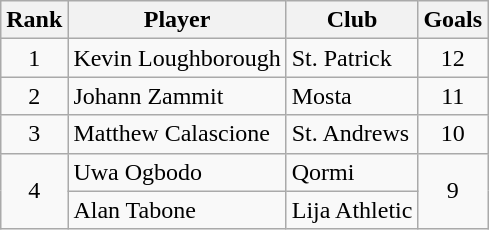<table class="wikitable" style="text-align:center">
<tr>
<th>Rank</th>
<th>Player</th>
<th>Club</th>
<th>Goals</th>
</tr>
<tr>
<td rowspan="1">1</td>
<td align="left"> Kevin Loughborough</td>
<td align="left">St. Patrick</td>
<td rowspan="1">12</td>
</tr>
<tr>
<td rowspan="1">2</td>
<td align="left"> Johann Zammit</td>
<td align="left">Mosta</td>
<td rowspan="1">11</td>
</tr>
<tr>
<td rowspan="1">3</td>
<td align="left"> Matthew Calascione</td>
<td align="left">St. Andrews</td>
<td rowspan="1">10</td>
</tr>
<tr>
<td rowspan="2">4</td>
<td align="left"> Uwa Ogbodo</td>
<td align="left">Qormi</td>
<td rowspan="2">9</td>
</tr>
<tr>
<td align="left"> Alan Tabone</td>
<td align="left">Lija Athletic</td>
</tr>
</table>
